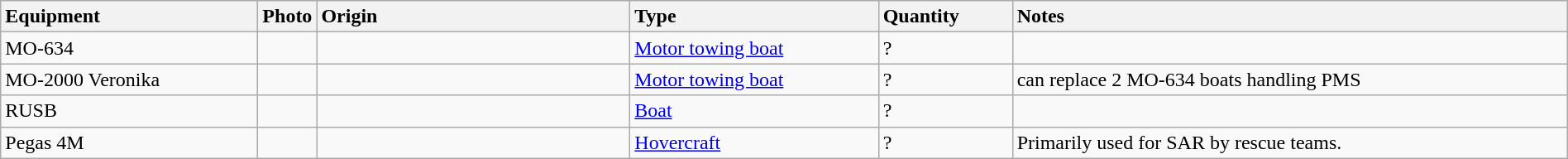<table class="wikitable" border="1" width="100%">
<tr>
<th style="text-align:left;">Equipment</th>
<th width="1%" style="text-align:left;">Photo</th>
<th width="20%" style="text-align:left;">Origin</th>
<th style="text-align:left;">Type</th>
<th style="text-align:left;">Quantity</th>
<th style="text-align:left;">Notes</th>
</tr>
<tr>
<td>MO-634</td>
<td></td>
<td></td>
<td><a href='#'>Motor towing boat</a></td>
<td>?</td>
<td></td>
</tr>
<tr>
<td>MO-2000 Veronika</td>
<td></td>
<td></td>
<td><a href='#'>Motor towing boat</a></td>
<td>?</td>
<td>can replace 2 MO-634 boats handling PMS</td>
</tr>
<tr>
<td>RUSB</td>
<td></td>
<td></td>
<td><a href='#'>Boat</a></td>
<td>?</td>
<td></td>
</tr>
<tr>
<td>Pegas 4M</td>
<td></td>
<td></td>
<td><a href='#'>Hovercraft</a></td>
<td>?</td>
<td>Primarily used for SAR by rescue teams.</td>
</tr>
</table>
